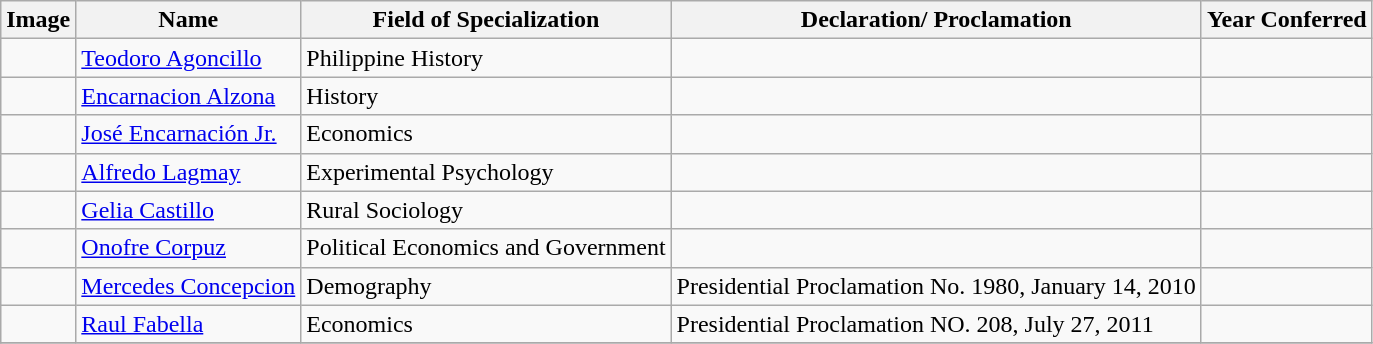<table class="wikitable sortable">
<tr>
<th>Image</th>
<th>Name</th>
<th>Field of Specialization</th>
<th>Declaration/ Proclamation</th>
<th>Year Conferred</th>
</tr>
<tr>
<td></td>
<td><a href='#'>Teodoro Agoncillo</a></td>
<td>Philippine History</td>
<td></td>
<td></td>
</tr>
<tr>
<td></td>
<td><a href='#'>Encarnacion Alzona</a></td>
<td>History</td>
<td></td>
<td></td>
</tr>
<tr>
<td></td>
<td><a href='#'>José Encarnación Jr.</a></td>
<td>Economics</td>
<td></td>
<td></td>
</tr>
<tr>
<td></td>
<td><a href='#'>Alfredo Lagmay</a></td>
<td>Experimental Psychology</td>
<td></td>
<td></td>
</tr>
<tr>
<td></td>
<td><a href='#'>Gelia Castillo</a></td>
<td>Rural Sociology</td>
<td></td>
<td></td>
</tr>
<tr>
<td></td>
<td><a href='#'>Onofre Corpuz</a></td>
<td>Political Economics and Government</td>
<td></td>
<td></td>
</tr>
<tr>
<td></td>
<td><a href='#'>Mercedes Concepcion</a></td>
<td>Demography</td>
<td>Presidential Proclamation No. 1980, January 14, 2010</td>
<td></td>
</tr>
<tr>
<td></td>
<td><a href='#'>Raul Fabella</a></td>
<td>Economics</td>
<td>Presidential Proclamation NO. 208, July 27, 2011</td>
<td></td>
</tr>
<tr>
</tr>
</table>
